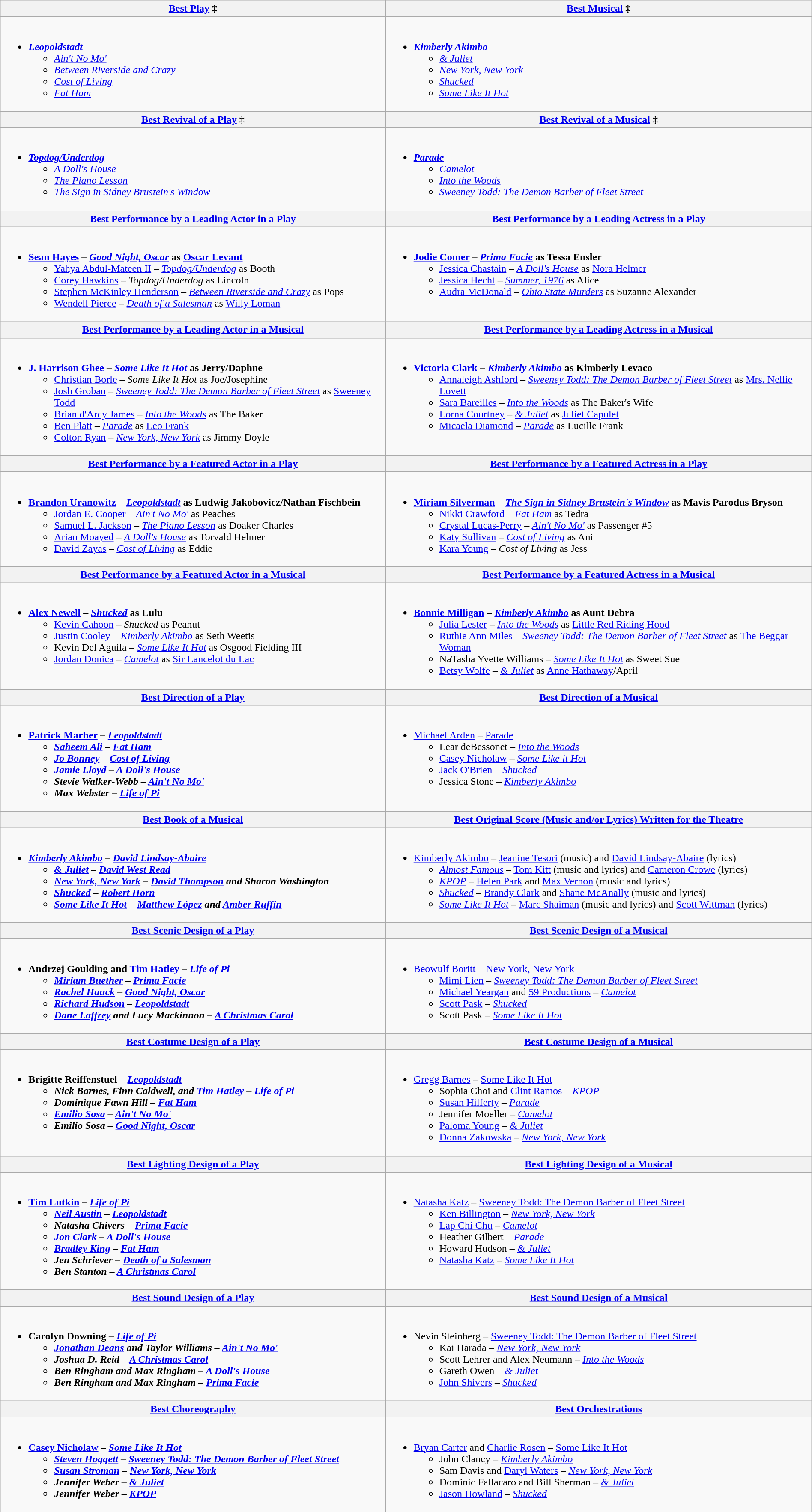<table class="wikitable" style="width:100%;">
<tr>
<th width:50%"><a href='#'>Best Play</a> ‡</th>
<th width:50%"><a href='#'>Best Musical</a> ‡</th>
</tr>
<tr>
<td valign="top"><br><ul><li><strong><em><a href='#'>Leopoldstadt</a></em></strong><ul><li><em><a href='#'>Ain't No Mo'</a></em></li><li><em><a href='#'>Between Riverside and Crazy</a></em></li><li><em><a href='#'>Cost of Living</a></em></li><li><em><a href='#'>Fat Ham</a></em></li></ul></li></ul></td>
<td valign="top"><br><ul><li><strong><em><a href='#'>Kimberly Akimbo</a></em></strong><ul><li><em><a href='#'>& Juliet</a></em></li><li><em><a href='#'>New York, New York</a></em></li><li><em><a href='#'>Shucked</a></em></li><li><em><a href='#'>Some Like It Hot</a></em></li></ul></li></ul></td>
</tr>
<tr>
<th><a href='#'>Best Revival of a Play</a> ‡</th>
<th><a href='#'>Best Revival of a Musical</a> ‡</th>
</tr>
<tr>
<td valign="top"><br><ul><li><strong><em><a href='#'>Topdog/Underdog</a></em></strong><ul><li><em><a href='#'>A Doll's House</a></em></li><li><em><a href='#'>The Piano Lesson</a></em></li><li><em><a href='#'>The Sign in Sidney Brustein's Window</a></em></li></ul></li></ul></td>
<td valign="top"><br><ul><li><strong><em><a href='#'>Parade</a></em></strong><ul><li><em><a href='#'>Camelot</a></em></li><li><em><a href='#'>Into the Woods</a></em></li><li><em><a href='#'>Sweeney Todd: The Demon Barber of Fleet Street</a></em></li></ul></li></ul></td>
</tr>
<tr>
<th><a href='#'>Best Performance by a Leading Actor in a Play</a></th>
<th><a href='#'>Best Performance by a Leading Actress in a Play</a></th>
</tr>
<tr>
<td valign="top"><br><ul><li><strong><a href='#'>Sean Hayes</a> – <em><a href='#'>Good Night, Oscar</a></em> as <a href='#'>Oscar Levant</a></strong><ul><li><a href='#'>Yahya Abdul-Mateen II</a> – <em><a href='#'>Topdog/Underdog</a></em> as Booth</li><li><a href='#'>Corey Hawkins</a> – <em>Topdog/Underdog</em> as Lincoln</li><li><a href='#'>Stephen McKinley Henderson</a> – <em><a href='#'>Between Riverside and Crazy</a></em> as Pops</li><li><a href='#'>Wendell Pierce</a> – <em><a href='#'>Death of a Salesman</a></em> as <a href='#'>Willy Loman</a></li></ul></li></ul></td>
<td valign="top"><br><ul><li><strong><a href='#'>Jodie Comer</a> – <em><a href='#'>Prima Facie</a></em> as Tessa Ensler</strong><ul><li><a href='#'>Jessica Chastain</a> – <em><a href='#'>A Doll's House</a></em> as <a href='#'>Nora Helmer</a></li><li><a href='#'>Jessica Hecht</a> – <em><a href='#'>Summer, 1976</a></em> as Alice</li><li><a href='#'>Audra McDonald</a> – <em><a href='#'>Ohio State Murders</a></em> as Suzanne Alexander</li></ul></li></ul></td>
</tr>
<tr>
<th><a href='#'>Best Performance by a Leading Actor in a Musical</a></th>
<th><a href='#'>Best Performance by a Leading Actress in a Musical</a></th>
</tr>
<tr>
<td valign="top"><br><ul><li><strong><a href='#'>J. Harrison Ghee</a> – <a href='#'><em>Some Like It Hot</em></a> as Jerry/Daphne</strong><ul><li><a href='#'>Christian Borle</a> – <em>Some Like It Hot</em> as Joe/Josephine</li><li><a href='#'>Josh Groban</a> – <em><a href='#'>Sweeney Todd: The Demon Barber of Fleet Street</a></em> as <a href='#'>Sweeney Todd</a></li><li><a href='#'>Brian d'Arcy James</a> – <em><a href='#'>Into the Woods</a></em> as The Baker</li><li><a href='#'>Ben Platt</a> – <em><a href='#'>Parade</a></em> as <a href='#'>Leo Frank</a></li><li><a href='#'>Colton Ryan</a> – <em><a href='#'>New York, New York</a></em> as Jimmy Doyle</li></ul></li></ul></td>
<td valign="top"><br><ul><li><strong><a href='#'>Victoria Clark</a> – <em><a href='#'>Kimberly Akimbo</a></em> as Kimberly Levaco</strong><ul><li><a href='#'>Annaleigh Ashford</a> – <em><a href='#'>Sweeney Todd: The Demon Barber of Fleet Street</a></em> as <a href='#'>Mrs. Nellie Lovett</a></li><li><a href='#'>Sara Bareilles</a> – <em><a href='#'>Into the Woods</a></em> as The Baker's Wife</li><li><a href='#'>Lorna Courtney</a> – <em><a href='#'>& Juliet</a></em> as <a href='#'>Juliet Capulet</a></li><li><a href='#'>Micaela Diamond</a> – <em><a href='#'>Parade</a></em> as Lucille Frank</li></ul></li></ul></td>
</tr>
<tr>
<th><a href='#'>Best Performance by a Featured Actor in a Play</a></th>
<th><a href='#'>Best Performance by a Featured Actress in a Play</a></th>
</tr>
<tr>
<td valign="top"><br><ul><li><strong><a href='#'>Brandon Uranowitz</a> – <em><a href='#'>Leopoldstadt</a></em> as Ludwig Jakobovicz/Nathan Fischbein</strong><ul><li><a href='#'>Jordan E. Cooper</a> – <em><a href='#'>Ain't No Mo'</a></em> as Peaches</li><li><a href='#'>Samuel L. Jackson</a> – <em><a href='#'>The Piano Lesson</a></em> as Doaker Charles</li><li><a href='#'>Arian Moayed</a> – <em><a href='#'>A Doll's House</a></em> as Torvald Helmer</li><li><a href='#'>David Zayas</a> – <em><a href='#'>Cost of Living</a></em> as Eddie</li></ul></li></ul></td>
<td valign="top"><br><ul><li><strong><a href='#'>Miriam Silverman</a> – <em><a href='#'>The Sign in Sidney Brustein's Window</a></em> as Mavis Parodus Bryson</strong><ul><li><a href='#'>Nikki Crawford</a> – <em><a href='#'>Fat Ham</a></em> as Tedra</li><li><a href='#'>Crystal Lucas-Perry</a> – <em><a href='#'>Ain't No Mo'</a></em> as Passenger #5</li><li><a href='#'>Katy Sullivan</a> – <em><a href='#'>Cost of Living</a></em> as Ani</li><li><a href='#'>Kara Young</a> – <em>Cost of Living</em> as Jess</li></ul></li></ul></td>
</tr>
<tr>
<th><a href='#'>Best Performance by a Featured Actor in a Musical</a></th>
<th><a href='#'>Best Performance by a Featured Actress in a Musical</a></th>
</tr>
<tr>
<td valign="top"><br><ul><li><strong><a href='#'>Alex Newell</a> – <em><a href='#'>Shucked</a></em> as Lulu</strong><ul><li><a href='#'>Kevin Cahoon</a> – <em>Shucked</em> as Peanut</li><li><a href='#'>Justin Cooley</a> – <em><a href='#'>Kimberly Akimbo</a></em> as Seth Weetis</li><li>Kevin Del Aguila – <em><a href='#'>Some Like It Hot</a></em> as Osgood Fielding III</li><li><a href='#'>Jordan Donica</a> – <em><a href='#'>Camelot</a></em> as <a href='#'>Sir Lancelot du Lac</a></li></ul></li></ul></td>
<td valign="top"><br><ul><li><strong><a href='#'>Bonnie Milligan</a> – <em><a href='#'>Kimberly Akimbo</a></em> as Aunt Debra</strong><ul><li><a href='#'>Julia Lester</a> – <em><a href='#'>Into the Woods</a></em> as <a href='#'>Little Red Riding Hood</a></li><li><a href='#'>Ruthie Ann Miles</a> – <em><a href='#'>Sweeney Todd: The Demon Barber of Fleet Street</a></em> as <a href='#'>The Beggar Woman</a></li><li>NaTasha Yvette Williams – <em><a href='#'>Some Like It Hot</a></em> as Sweet Sue</li><li><a href='#'>Betsy Wolfe</a> – <em><a href='#'>& Juliet</a></em> as <a href='#'>Anne Hathaway</a>/April</li></ul></li></ul></td>
</tr>
<tr>
<th><a href='#'>Best Direction of a Play</a></th>
<th><a href='#'>Best Direction of a Musical</a></th>
</tr>
<tr>
<td valign="top"><br><ul><li><strong><a href='#'>Patrick Marber</a> – <em><a href='#'>Leopoldstadt</a><strong><em><ul><li><a href='#'>Saheem Ali</a> – </em><a href='#'>Fat Ham</a><em></li><li><a href='#'>Jo Bonney</a> – </em><a href='#'>Cost of Living</a><em></li><li><a href='#'>Jamie Lloyd</a> – </em><a href='#'>A Doll's House</a><em></li><li>Stevie Walker-Webb – </em><a href='#'>Ain't No Mo'</a><em></li><li>Max Webster – </em><a href='#'>Life of Pi</a><em></li></ul></li></ul></td>
<td valign="top"><br><ul><li></strong><a href='#'>Michael Arden</a> – </em><a href='#'>Parade</a></em></strong><ul><li>Lear deBessonet – <em><a href='#'>Into the Woods</a></em></li><li><a href='#'>Casey Nicholaw</a> – <em><a href='#'>Some Like it Hot</a></em></li><li><a href='#'>Jack O'Brien</a> – <em><a href='#'>Shucked</a></em></li><li>Jessica Stone – <em><a href='#'>Kimberly Akimbo</a></em></li></ul></li></ul></td>
</tr>
<tr>
<th><a href='#'>Best Book of a Musical</a></th>
<th><a href='#'>Best Original Score (Music and/or Lyrics) Written for the Theatre</a></th>
</tr>
<tr>
<td valign="top"><br><ul><li><strong><em><a href='#'>Kimberly Akimbo</a><em> – <a href='#'>David Lindsay-Abaire</a><strong><ul><li></em><a href='#'>& Juliet</a> –<em> <a href='#'>David West Read</a></li><li></em><a href='#'>New York, New York</a><em> – <a href='#'>David Thompson</a> and Sharon Washington</li><li></em><a href='#'>Shucked</a><em> – <a href='#'>Robert Horn</a></li><li></em><a href='#'>Some Like It Hot</a><em> – <a href='#'>Matthew López</a> and <a href='#'>Amber Ruffin</a></li></ul></li></ul></td>
<td valign="top"><br><ul><li></em></strong><a href='#'>Kimberly Akimbo</a></em> – <a href='#'>Jeanine Tesori</a> (music) and <a href='#'>David Lindsay-Abaire</a> (lyrics)</strong><ul><li><em><a href='#'>Almost Famous</a></em> – <a href='#'>Tom Kitt</a> (music and lyrics) and <a href='#'>Cameron Crowe</a> (lyrics)</li><li><em><a href='#'>KPOP</a></em> – <a href='#'>Helen Park</a> and <a href='#'>Max Vernon</a> (music and lyrics)</li><li><em><a href='#'>Shucked</a></em> – <a href='#'>Brandy Clark</a> and <a href='#'>Shane McAnally</a> (music and lyrics)</li><li><em><a href='#'>Some Like It Hot</a></em> – <a href='#'>Marc Shaiman</a> (music and lyrics) and <a href='#'>Scott Wittman</a> (lyrics)</li></ul></li></ul></td>
</tr>
<tr>
<th><a href='#'>Best Scenic Design of a Play</a></th>
<th><a href='#'>Best Scenic Design of a Musical</a></th>
</tr>
<tr>
<td valign="top"><br><ul><li><strong>Andrzej Goulding and <a href='#'>Tim Hatley</a> – <em><a href='#'>Life of Pi</a><strong><em><ul><li><a href='#'>Miriam Buether</a> – </em><a href='#'>Prima Facie</a><em></li><li><a href='#'>Rachel Hauck</a> – </em><a href='#'>Good Night, Oscar</a><em></li><li><a href='#'>Richard Hudson</a> – </em><a href='#'>Leopoldstadt</a><em></li><li><a href='#'>Dane Laffrey</a> and Lucy Mackinnon – </em><a href='#'>A Christmas Carol</a><em></li></ul></li></ul></td>
<td valign="top"><br><ul><li></strong><a href='#'>Beowulf Boritt</a> – </em><a href='#'>New York, New York</a></em></strong><ul><li><a href='#'>Mimi Lien</a> – <em><a href='#'>Sweeney Todd: The Demon Barber of Fleet Street</a></em></li><li><a href='#'>Michael Yeargan</a> and <a href='#'>59 Productions</a> – <em><a href='#'>Camelot</a></em></li><li><a href='#'>Scott Pask</a> – <em><a href='#'>Shucked</a></em></li><li>Scott Pask – <em><a href='#'>Some Like It Hot</a></em></li></ul></li></ul></td>
</tr>
<tr>
<th><a href='#'>Best Costume Design of a Play</a></th>
<th><a href='#'>Best Costume Design of a Musical</a></th>
</tr>
<tr>
<td valign="top"><br><ul><li><strong>Brigitte Reiffenstuel – <em><a href='#'>Leopoldstadt</a><strong><em><ul><li>Nick Barnes, Finn Caldwell, and <a href='#'>Tim Hatley</a> – </em><a href='#'>Life of Pi</a><em></li><li>Dominique Fawn Hill – </em><a href='#'>Fat Ham</a><em></li><li><a href='#'>Emilio Sosa</a> – </em><a href='#'>Ain't No Mo'</a><em></li><li>Emilio Sosa – </em><a href='#'>Good Night, Oscar</a><em></li></ul></li></ul></td>
<td valign="top"><br><ul><li></strong><a href='#'>Gregg Barnes</a> – </em><a href='#'>Some Like It Hot</a></em></strong><ul><li>Sophia Choi and <a href='#'>Clint Ramos</a> – <em><a href='#'>KPOP</a></em></li><li><a href='#'>Susan Hilferty</a> – <em><a href='#'>Parade</a></em></li><li>Jennifer Moeller – <em><a href='#'>Camelot</a></em></li><li><a href='#'>Paloma Young</a> – <em><a href='#'>& Juliet</a></em></li><li><a href='#'>Donna Zakowska</a> – <em><a href='#'>New York, New York</a></em></li></ul></li></ul></td>
</tr>
<tr>
<th><a href='#'>Best Lighting Design of a Play</a></th>
<th><a href='#'>Best Lighting Design of a Musical</a></th>
</tr>
<tr>
<td valign="top"><br><ul><li><strong><a href='#'>Tim Lutkin</a> – <em><a href='#'>Life of Pi</a><strong><em><ul><li><a href='#'>Neil Austin</a> – </em><a href='#'>Leopoldstadt</a><em></li><li>Natasha Chivers – </em><a href='#'>Prima Facie</a><em></li><li><a href='#'>Jon Clark</a> – </em><a href='#'>A Doll's House</a><em></li><li><a href='#'>Bradley King</a> – </em><a href='#'>Fat Ham</a><em></li><li>Jen Schriever – </em><a href='#'>Death of a Salesman</a><em></li><li>Ben Stanton – </em><a href='#'>A Christmas Carol</a><em></li></ul></li></ul></td>
<td valign="top"><br><ul><li></strong><a href='#'>Natasha Katz</a> – </em><a href='#'>Sweeney Todd: The Demon Barber of Fleet Street</a></em></strong><ul><li><a href='#'>Ken Billington</a> – <em><a href='#'>New York, New York</a></em></li><li><a href='#'>Lap Chi Chu</a> – <em><a href='#'>Camelot</a></em></li><li>Heather Gilbert – <em><a href='#'>Parade</a></em></li><li>Howard Hudson – <em><a href='#'>& Juliet</a></em></li><li><a href='#'>Natasha Katz</a> – <em><a href='#'>Some Like It Hot</a></em></li></ul></li></ul></td>
</tr>
<tr>
<th><a href='#'>Best Sound Design of a Play</a></th>
<th><a href='#'>Best Sound Design of a Musical</a></th>
</tr>
<tr>
<td valign="top"><br><ul><li><strong>Carolyn Downing – <em><a href='#'>Life of Pi</a><strong><em><ul><li><a href='#'>Jonathan Deans</a> and Taylor Williams – </em><a href='#'>Ain't No Mo'</a><em></li><li>Joshua D. Reid – </em><a href='#'>A Christmas Carol</a><em></li><li>Ben Ringham and Max Ringham – </em><a href='#'>A Doll's House</a><em></li><li>Ben Ringham and Max Ringham – </em><a href='#'>Prima Facie</a><em></li></ul></li></ul></td>
<td valign="top"><br><ul><li></strong>Nevin Steinberg – </em><a href='#'>Sweeney Todd: The Demon Barber of Fleet Street</a></em></strong><ul><li>Kai Harada – <em><a href='#'>New York, New York</a></em></li><li>Scott Lehrer and Alex Neumann – <em><a href='#'>Into the Woods</a></em></li><li>Gareth Owen – <em><a href='#'>& Juliet</a></em></li><li><a href='#'>John Shivers</a> – <em><a href='#'>Shucked</a></em></li></ul></li></ul></td>
</tr>
<tr>
<th><a href='#'>Best Choreography</a></th>
<th><a href='#'>Best Orchestrations</a></th>
</tr>
<tr>
<td valign="top"><br><ul><li><strong><a href='#'>Casey Nicholaw</a> – <em><a href='#'>Some Like It Hot</a><strong><em><ul><li><a href='#'>Steven Hoggett</a> – </em><a href='#'>Sweeney Todd: The Demon Barber of Fleet Street</a><em></li><li><a href='#'>Susan Stroman</a> – </em><a href='#'>New York, New York</a><em></li><li>Jennifer Weber – </em><a href='#'>& Juliet</a><em></li><li>Jennifer Weber – </em><a href='#'>KPOP</a><em></li></ul></li></ul></td>
<td valign="top"><br><ul><li></strong><a href='#'>Bryan Carter</a> and <a href='#'>Charlie Rosen</a> – </em><a href='#'>Some Like It Hot</a></em></strong><ul><li>John Clancy – <em><a href='#'>Kimberly Akimbo</a></em></li><li>Sam Davis and <a href='#'>Daryl Waters</a> – <em><a href='#'>New York, New York</a></em></li><li>Dominic Fallacaro and Bill Sherman – <em><a href='#'>& Juliet</a></em></li><li><a href='#'>Jason Howland</a> – <em><a href='#'>Shucked</a></em></li></ul></li></ul></td>
</tr>
</table>
